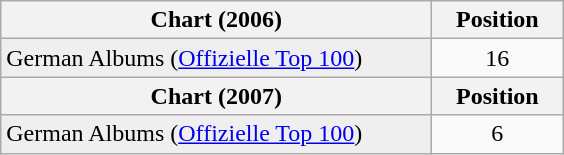<table class="wikitable plainrowheaders">
<tr>
<th style="width:17.5em;">Chart (2006)</th>
<th style="width:5em;">Position</th>
</tr>
<tr>
<td bgcolor="#efefef" align="left">German Albums (<a href='#'>Offizielle Top 100</a>)</td>
<td align="center">16</td>
</tr>
<tr>
<th style="width:17.5em;">Chart (2007)</th>
<th style="width:5em;">Position</th>
</tr>
<tr>
<td bgcolor="#efefef" align="left">German Albums (<a href='#'>Offizielle Top 100</a>)</td>
<td align="center">6</td>
</tr>
</table>
